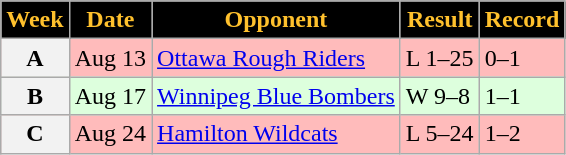<table class="wikitable sortable">
<tr>
<th style="background:black;color:#FFC12D;">Week</th>
<th style="background:black;color:#FFC12D;">Date</th>
<th style="background:black;color:#FFC12D;">Opponent</th>
<th style="background:black;color:#FFC12D;">Result</th>
<th style="background:black;color:#FFC12D;">Record</th>
</tr>
<tr style="background:#ffbbbb">
<th>A</th>
<td>Aug 13</td>
<td><a href='#'>Ottawa Rough Riders</a></td>
<td>L 1–25</td>
<td>0–1</td>
</tr>
<tr style="background:#ddffdd">
<th>B</th>
<td>Aug 17</td>
<td><a href='#'>Winnipeg Blue Bombers</a></td>
<td>W 9–8</td>
<td>1–1</td>
</tr>
<tr style="background:#ffbbbb">
<th>C</th>
<td>Aug 24</td>
<td><a href='#'>Hamilton Wildcats</a></td>
<td>L 5–24</td>
<td>1–2</td>
</tr>
</table>
